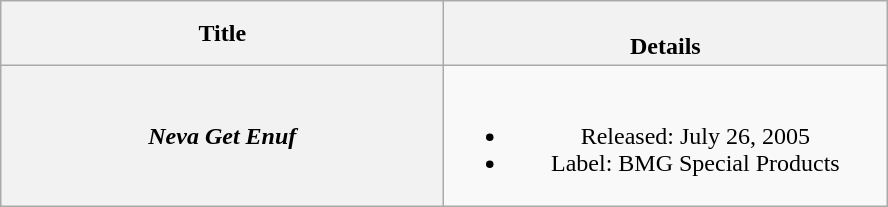<table class="wikitable plainrowheaders" style="text-align:center;">
<tr>
<th scope="col" style="width:18em;">Title</th>
<th scope="col" style="width:18em;"><br>Details</th>
</tr>
<tr>
<th scope="row"><em>Neva Get Enuf</em></th>
<td><br><ul><li>Released: July 26, 2005</li><li>Label: BMG Special Products</li></ul></td>
</tr>
</table>
